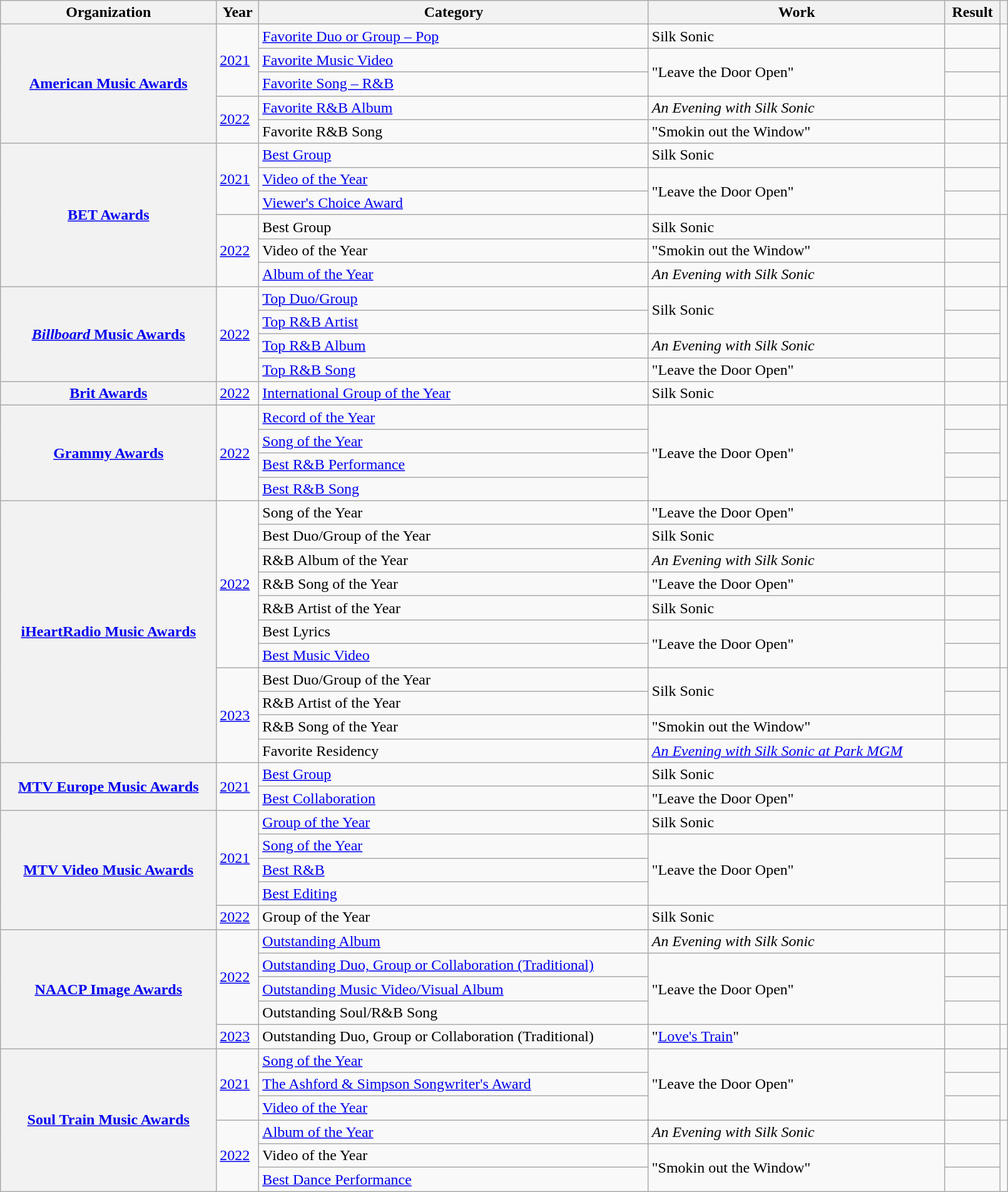<table class="wikitable sortable plainrowheaders" style="width: 85%;">
<tr>
<th scope="col">Organization</th>
<th scope="col">Year</th>
<th scope="col">Category</th>
<th scope="col">Work</th>
<th scope="col">Result</th>
<th scope="col" class="unsortable"></th>
</tr>
<tr>
<th rowspan="5" scope="row"><a href='#'>American Music Awards</a></th>
<td rowspan="3"><a href='#'>2021</a></td>
<td><a href='#'>Favorite Duo or Group – Pop</a></td>
<td>Silk Sonic</td>
<td></td>
<td align="center" rowspan="3"></td>
</tr>
<tr>
<td><a href='#'>Favorite Music Video</a></td>
<td rowspan="2">"Leave the Door Open"</td>
<td></td>
</tr>
<tr>
<td><a href='#'>Favorite Song – R&B</a></td>
<td></td>
</tr>
<tr>
<td rowspan="2"><a href='#'>2022</a></td>
<td><a href='#'>Favorite R&B Album</a></td>
<td><em>An Evening with Silk Sonic</em></td>
<td></td>
<td align="center" rowspan="2"></td>
</tr>
<tr>
<td>Favorite R&B Song</td>
<td>"Smokin out the Window"</td>
<td></td>
</tr>
<tr>
<th scope="row" rowspan="6"><a href='#'>BET Awards</a></th>
<td rowspan="3"><a href='#'>2021</a></td>
<td><a href='#'>Best Group</a></td>
<td>Silk Sonic</td>
<td></td>
<td align="center" rowspan="3"></td>
</tr>
<tr>
<td><a href='#'>Video of the Year</a></td>
<td rowspan="2">"Leave the Door Open"</td>
<td></td>
</tr>
<tr>
<td><a href='#'>Viewer's Choice Award</a></td>
<td></td>
</tr>
<tr>
<td rowspan="3"><a href='#'>2022</a></td>
<td>Best Group</td>
<td>Silk Sonic</td>
<td></td>
<td align="center" rowspan="3"></td>
</tr>
<tr>
<td>Video of the Year</td>
<td>"Smokin out the Window"</td>
<td></td>
</tr>
<tr>
<td><a href='#'>Album of the Year</a></td>
<td><em>An Evening with Silk Sonic</em></td>
<td></td>
</tr>
<tr>
<th scope="row" rowspan="4"><a href='#'><em>Billboard</em> Music Awards</a></th>
<td rowspan="4"><a href='#'>2022</a></td>
<td><a href='#'>Top Duo/Group</a></td>
<td rowspan="2">Silk Sonic</td>
<td></td>
<td align="center" rowspan="4"></td>
</tr>
<tr>
<td><a href='#'>Top R&B Artist</a></td>
<td></td>
</tr>
<tr>
<td><a href='#'>Top R&B Album</a></td>
<td><em>An Evening with Silk Sonic</em></td>
<td></td>
</tr>
<tr>
<td><a href='#'>Top R&B Song</a></td>
<td>"Leave the Door Open"</td>
<td></td>
</tr>
<tr>
<th scope="row"><a href='#'>Brit Awards</a></th>
<td><a href='#'>2022</a></td>
<td><a href='#'>International Group of the Year</a></td>
<td>Silk Sonic</td>
<td></td>
<td align="center"></td>
</tr>
<tr>
<th scope="row" rowspan="4"><a href='#'>Grammy Awards</a></th>
<td rowspan="4"><a href='#'>2022</a></td>
<td><a href='#'>Record of the Year</a></td>
<td rowspan="4">"Leave the Door Open"</td>
<td></td>
<td align="center" rowspan="4"></td>
</tr>
<tr>
<td><a href='#'>Song of the Year</a></td>
<td></td>
</tr>
<tr>
<td><a href='#'>Best R&B Performance</a></td>
<td></td>
</tr>
<tr>
<td><a href='#'>Best R&B Song</a></td>
<td></td>
</tr>
<tr>
<th scope="row" rowspan="11"><a href='#'>iHeartRadio Music Awards</a></th>
<td rowspan="7"><a href='#'>2022</a></td>
<td>Song of the Year</td>
<td>"Leave the Door Open"</td>
<td></td>
<td align="center" rowspan="7"></td>
</tr>
<tr>
<td>Best Duo/Group of the Year</td>
<td>Silk Sonic</td>
<td></td>
</tr>
<tr>
<td>R&B Album of the Year</td>
<td><em>An Evening with Silk Sonic</em></td>
<td></td>
</tr>
<tr>
<td>R&B Song of the Year</td>
<td>"Leave the Door Open"</td>
<td></td>
</tr>
<tr>
<td>R&B Artist of the Year</td>
<td>Silk Sonic</td>
<td></td>
</tr>
<tr>
<td>Best Lyrics</td>
<td rowspan="2">"Leave the Door Open"</td>
<td></td>
</tr>
<tr>
<td><a href='#'>Best Music Video</a></td>
<td></td>
</tr>
<tr>
<td rowspan="4"><a href='#'>2023</a></td>
<td>Best Duo/Group of the Year</td>
<td rowspan="2">Silk Sonic</td>
<td></td>
<td rowspan="4" align="center"></td>
</tr>
<tr>
<td>R&B Artist of the Year</td>
<td></td>
</tr>
<tr>
<td>R&B Song of the Year</td>
<td>"Smokin out the Window"</td>
<td></td>
</tr>
<tr>
<td>Favorite Residency</td>
<td><em><a href='#'>An Evening with Silk Sonic at Park MGM</a></em></td>
<td></td>
</tr>
<tr>
<th scope="row" rowspan="2"><a href='#'>MTV Europe Music Awards</a></th>
<td rowspan="2"><a href='#'>2021</a></td>
<td><a href='#'>Best Group</a></td>
<td>Silk Sonic</td>
<td></td>
<td align="center" rowspan="2"></td>
</tr>
<tr>
<td><a href='#'>Best Collaboration</a></td>
<td>"Leave the Door Open"</td>
<td></td>
</tr>
<tr>
<th scope="row" rowspan="5"><a href='#'>MTV Video Music Awards</a></th>
<td rowspan="4"><a href='#'>2021</a></td>
<td><a href='#'>Group of the Year</a></td>
<td>Silk Sonic</td>
<td></td>
<td align="center" rowspan="4"></td>
</tr>
<tr>
<td><a href='#'>Song of the Year</a></td>
<td rowspan="3">"Leave the Door Open"</td>
<td></td>
</tr>
<tr>
<td><a href='#'>Best R&B</a></td>
<td></td>
</tr>
<tr>
<td><a href='#'>Best Editing</a></td>
<td></td>
</tr>
<tr>
<td><a href='#'>2022</a></td>
<td>Group of the Year</td>
<td>Silk Sonic</td>
<td></td>
<td align="center"></td>
</tr>
<tr>
<th scope="row" rowspan="5"><a href='#'>NAACP Image Awards</a></th>
<td rowspan="4"><a href='#'>2022</a></td>
<td><a href='#'>Outstanding Album</a></td>
<td><em>An Evening with Silk Sonic</em></td>
<td></td>
<td align="center" rowspan="4"></td>
</tr>
<tr>
<td><a href='#'>Outstanding Duo, Group or Collaboration (Traditional)</a></td>
<td rowspan="3">"Leave the Door Open"</td>
<td></td>
</tr>
<tr>
<td><a href='#'>Outstanding Music Video/Visual Album</a></td>
<td></td>
</tr>
<tr>
<td>Outstanding Soul/R&B Song</td>
<td></td>
</tr>
<tr>
<td><a href='#'>2023</a></td>
<td>Outstanding Duo, Group or Collaboration (Traditional)</td>
<td>"<a href='#'>Love's Train</a>"</td>
<td></td>
<td align="center"></td>
</tr>
<tr>
<th scope="row" rowspan="6"><a href='#'>Soul Train Music Awards</a></th>
<td rowspan="3"><a href='#'>2021</a></td>
<td><a href='#'>Song of the Year</a></td>
<td rowspan="3">"Leave the Door Open"</td>
<td></td>
<td align="center" rowspan="3"></td>
</tr>
<tr>
<td><a href='#'>The Ashford & Simpson Songwriter's Award</a></td>
<td></td>
</tr>
<tr>
<td><a href='#'>Video of the Year</a></td>
<td></td>
</tr>
<tr>
<td rowspan="3"><a href='#'>2022</a></td>
<td><a href='#'>Album of the Year</a></td>
<td><em>An Evening with Silk Sonic</em></td>
<td></td>
<td align="center" rowspan="3"></td>
</tr>
<tr>
<td>Video of the Year</td>
<td rowspan="2">"Smokin out the Window"</td>
<td></td>
</tr>
<tr>
<td><a href='#'>Best Dance Performance</a></td>
<td></td>
</tr>
</table>
